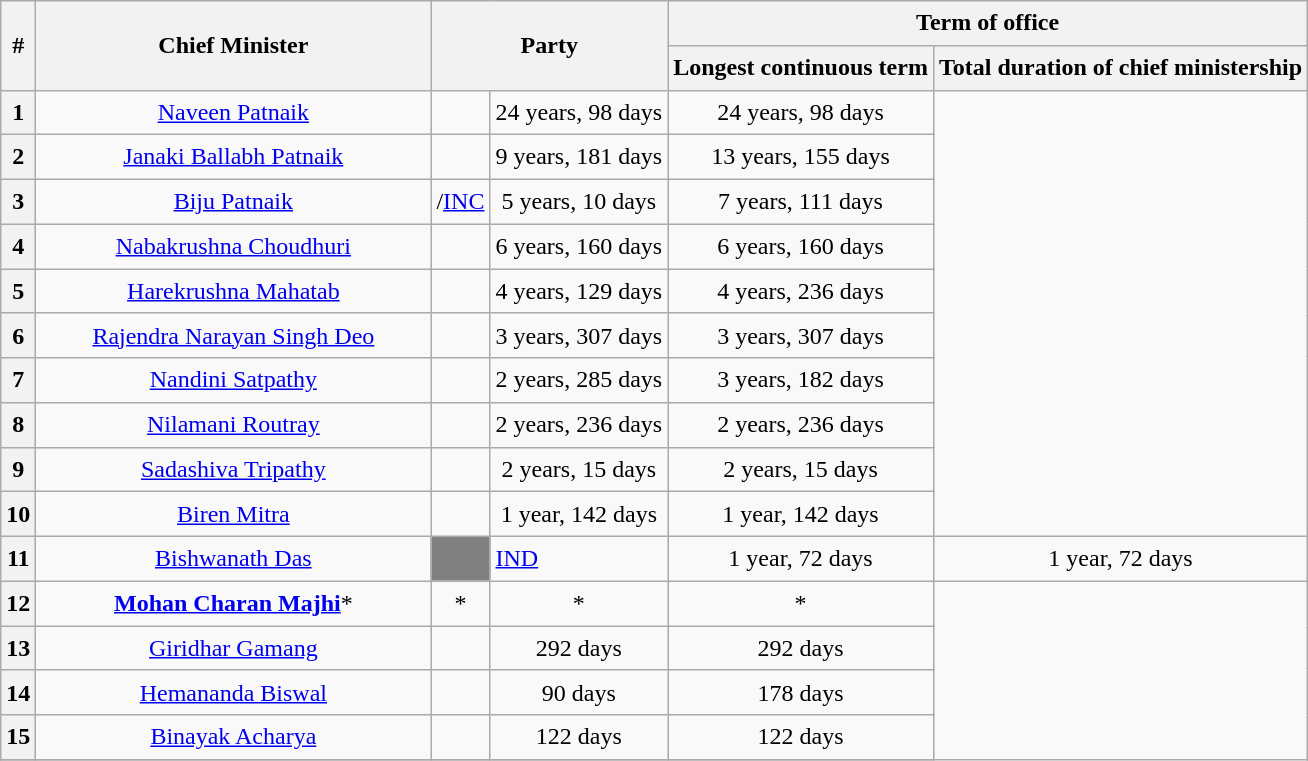<table class="wikitable sortable" style="line-height:1.4em; text-align:center">
<tr>
<th data-sort-type=number rowspan = "2">#</th>
<th rowspan="2" style="width:16em">Chief Minister</th>
<th rowspan="2" colspan=2 style="width:8em">Party</th>
<th colspan="2">Term of office</th>
</tr>
<tr>
<th>Longest continuous term</th>
<th>Total duration of chief ministership</th>
</tr>
<tr>
<th data-sort-value="1">1</th>
<td><a href='#'>Naveen Patnaik</a></td>
<td></td>
<td>24 years, 98 days</td>
<td>24 years, 98 days</td>
</tr>
<tr>
<th data-sort-value=2"">2</th>
<td><a href='#'>Janaki Ballabh Patnaik</a></td>
<td></td>
<td>9 years, 181 days</td>
<td>13 years, 155 days</td>
</tr>
<tr>
<th data-sort-value="3">3</th>
<td><a href='#'>Biju Patnaik</a></td>
<td>/<a href='#'>INC</a></td>
<td>5 years, 10 days</td>
<td>7 years, 111 days</td>
</tr>
<tr>
<th data-sort-value="4">4</th>
<td><a href='#'>Nabakrushna Choudhuri</a></td>
<td></td>
<td>6 years, 160 days</td>
<td>6 years, 160 days</td>
</tr>
<tr>
<th data-sort-value="5">5</th>
<td><a href='#'>Harekrushna Mahatab</a></td>
<td></td>
<td>4 years, 129 days</td>
<td>4 years, 236 days</td>
</tr>
<tr>
<th data-sort-value="6">6</th>
<td><a href='#'>Rajendra Narayan Singh Deo</a></td>
<td></td>
<td>3 years, 307 days</td>
<td>3 years, 307 days</td>
</tr>
<tr>
<th data-sort-value="7">7</th>
<td><a href='#'>Nandini Satpathy</a></td>
<td></td>
<td>2 years, 285 days</td>
<td>3 years, 182 days</td>
</tr>
<tr>
<th data-sort-value="8">8</th>
<td><a href='#'>Nilamani Routray</a></td>
<td></td>
<td>2 years, 236 days</td>
<td>2 years, 236 days</td>
</tr>
<tr>
<th data-sort-value="9">9</th>
<td><a href='#'>Sadashiva Tripathy</a></td>
<td></td>
<td>2 years, 15 days</td>
<td>2 years, 15 days</td>
</tr>
<tr>
<th data-sort-value="10">10</th>
<td><a href='#'>Biren Mitra</a></td>
<td></td>
<td>1 year, 142 days</td>
<td>1 year, 142 days</td>
</tr>
<tr>
<th data-sort-value="11">11</th>
<td><a href='#'>Bishwanath Das</a></td>
<td style="background-color: grey;"></td>
<td style="text-align:left;"><a href='#'>IND</a></td>
<td>1 year, 72 days</td>
<td>1 year, 72 days</td>
</tr>
<tr>
<th data-sort-value="12">12</th>
<td><strong><a href='#'>Mohan Charan Majhi</a></strong>*</td>
<td>*</td>
<td><strong></strong>*</td>
<td><strong></strong>*</td>
</tr>
<tr>
<th data-sort-value="13">13</th>
<td><a href='#'>Giridhar Gamang</a></td>
<td></td>
<td>292 days</td>
<td>292 days</td>
</tr>
<tr>
<th data-sort-value="13">14</th>
<td><a href='#'>Hemananda Biswal</a></td>
<td></td>
<td>90 days</td>
<td>178 days</td>
</tr>
<tr>
<th data-sort-value="15">15</th>
<td><a href='#'>Binayak Acharya</a></td>
<td></td>
<td>122 days</td>
<td>122 days</td>
</tr>
<tr>
</tr>
</table>
